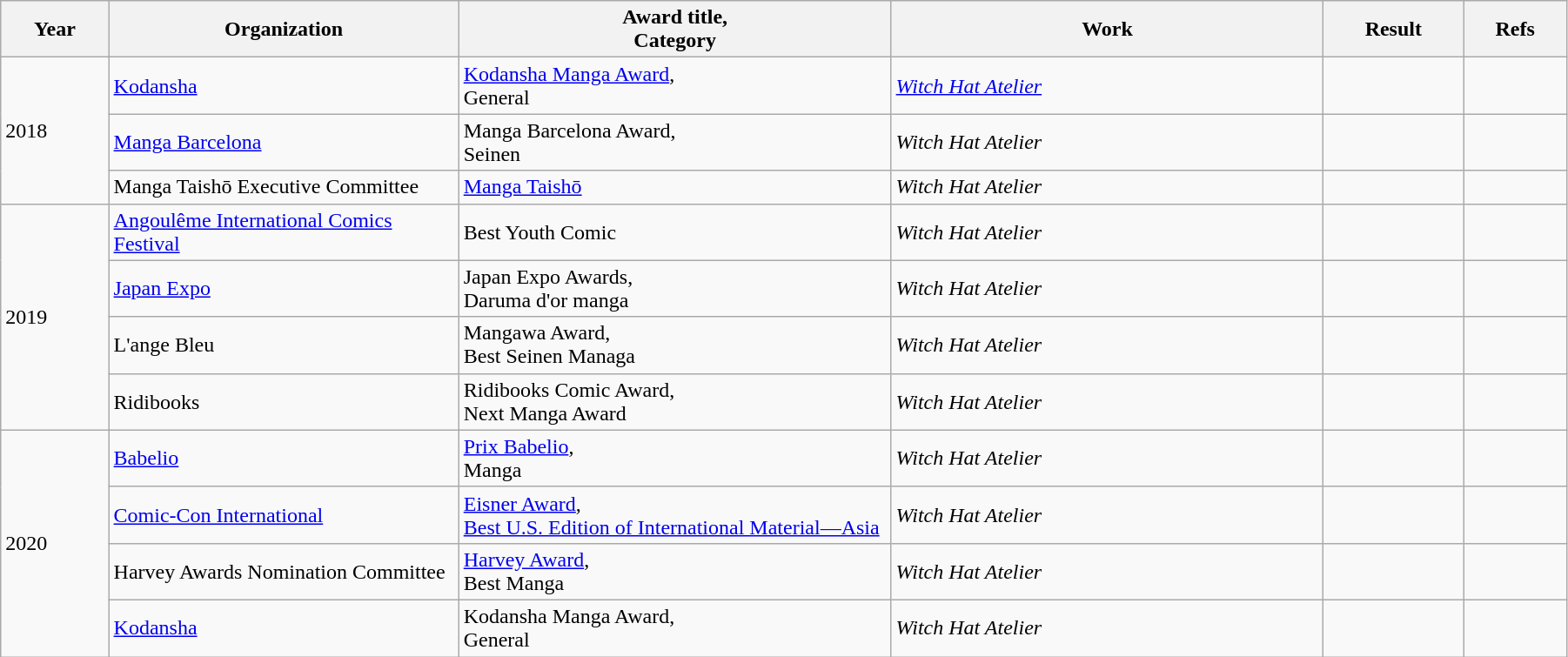<table class="wikitable" style="width:95%;" cellpadding="5">
<tr>
<th scope="col" style="width:30px;">Year</th>
<th scope="col" style="width:120px;">Organization</th>
<th scope="col" style="width:150px;">Award title,<br>Category</th>
<th scope="col" style="width:150px;">Work</th>
<th scope="col" style="width:10px;">Result</th>
<th scope="col" style="width:10px;">Refs<br></th>
</tr>
<tr>
<td rowspan="3">2018</td>
<td><a href='#'>Kodansha</a></td>
<td><a href='#'>Kodansha Manga Award</a>,<br>General</td>
<td><em><a href='#'>Witch Hat Atelier</a></em></td>
<td></td>
<td></td>
</tr>
<tr>
<td><a href='#'>Manga Barcelona</a></td>
<td>Manga Barcelona Award,<br>Seinen</td>
<td><em>Witch Hat Atelier</em></td>
<td></td>
<td></td>
</tr>
<tr>
<td>Manga Taishō Executive Committee</td>
<td><a href='#'>Manga Taishō</a></td>
<td><em>Witch Hat Atelier</em></td>
<td></td>
<td></td>
</tr>
<tr>
<td rowspan="4">2019</td>
<td><a href='#'>Angoulême International Comics Festival</a></td>
<td>Best Youth Comic</td>
<td><em>Witch Hat Atelier</em></td>
<td></td>
<td></td>
</tr>
<tr>
<td><a href='#'>Japan Expo</a></td>
<td>Japan Expo Awards,<br>Daruma d'or manga</td>
<td><em>Witch Hat Atelier</em></td>
<td></td>
<td></td>
</tr>
<tr>
<td>L'ange Bleu</td>
<td>Mangawa Award,<br>Best Seinen Managa</td>
<td><em>Witch Hat Atelier</em></td>
<td></td>
<td></td>
</tr>
<tr>
<td>Ridibooks</td>
<td>Ridibooks Comic Award,<br>Next Manga Award</td>
<td><em>Witch Hat Atelier</em></td>
<td></td>
<td></td>
</tr>
<tr>
<td rowspan="4">2020</td>
<td><a href='#'>Babelio</a></td>
<td><a href='#'>Prix Babelio</a>,<br>Manga</td>
<td><em>Witch Hat Atelier</em></td>
<td></td>
<td></td>
</tr>
<tr>
<td><a href='#'>Comic-Con International</a></td>
<td><a href='#'>Eisner Award</a>,<br><a href='#'>Best U.S. Edition of International Material—Asia</a></td>
<td><em>Witch Hat Atelier</em></td>
<td></td>
<td></td>
</tr>
<tr>
<td>Harvey Awards Nomination Committee</td>
<td><a href='#'>Harvey Award</a>,<br>Best Manga</td>
<td><em>Witch Hat Atelier</em></td>
<td></td>
<td></td>
</tr>
<tr>
<td><a href='#'>Kodansha</a></td>
<td>Kodansha Manga Award,<br>General</td>
<td><em>Witch Hat Atelier</em></td>
<td></td>
<td></td>
</tr>
</table>
